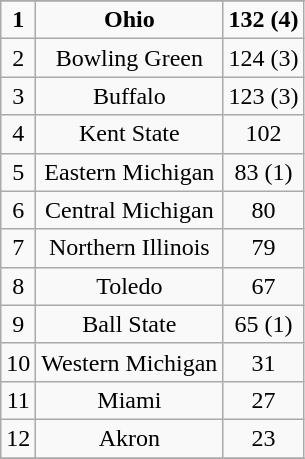<table class="wikitable" border="1">
<tr align=center>
</tr>
<tr align="center">
<td><strong>1</strong></td>
<td><strong>Ohio</strong></td>
<td><strong>132 (4)</strong></td>
</tr>
<tr align="center">
<td>2</td>
<td>Bowling Green</td>
<td>124 (3)</td>
</tr>
<tr align="center">
<td>3</td>
<td>Buffalo</td>
<td>123 (3)</td>
</tr>
<tr align="center">
<td>4</td>
<td>Kent State</td>
<td>102</td>
</tr>
<tr align="center">
<td>5</td>
<td>Eastern Michigan</td>
<td>83 (1)</td>
</tr>
<tr align="center">
<td>6</td>
<td>Central Michigan</td>
<td>80</td>
</tr>
<tr align="center">
<td>7</td>
<td>Northern Illinois</td>
<td>79</td>
</tr>
<tr align="center">
<td>8</td>
<td>Toledo</td>
<td>67</td>
</tr>
<tr align="center">
<td>9</td>
<td>Ball State</td>
<td>65 (1)</td>
</tr>
<tr align="center">
<td>10</td>
<td>Western Michigan</td>
<td>31</td>
</tr>
<tr align="center">
<td>11</td>
<td>Miami</td>
<td>27</td>
</tr>
<tr align="center">
<td>12</td>
<td>Akron</td>
<td>23</td>
</tr>
<tr align="center">
</tr>
</table>
